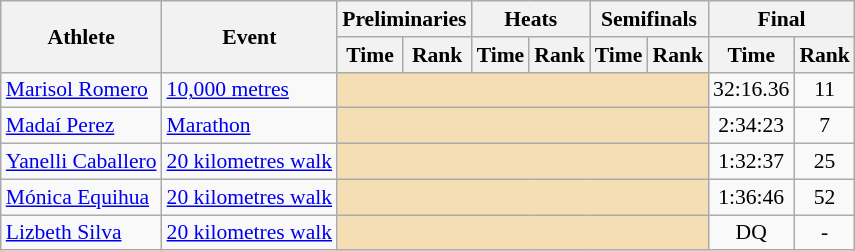<table class=wikitable style="font-size:90%;">
<tr>
<th rowspan="2">Athlete</th>
<th rowspan="2">Event</th>
<th colspan="2">Preliminaries</th>
<th colspan="2">Heats</th>
<th colspan="2">Semifinals</th>
<th colspan="2">Final</th>
</tr>
<tr>
<th>Time</th>
<th>Rank</th>
<th>Time</th>
<th>Rank</th>
<th>Time</th>
<th>Rank</th>
<th>Time</th>
<th>Rank</th>
</tr>
<tr style="border-top: single;">
<td><a href='#'>Marisol Romero</a></td>
<td><a href='#'>10,000 metres</a></td>
<td colspan= 6 bgcolor="wheat"></td>
<td align=center>32:16.36</td>
<td align=center>11</td>
</tr>
<tr style="border-top: single;">
<td><a href='#'>Madaí Perez</a></td>
<td><a href='#'>Marathon</a></td>
<td colspan= 6 bgcolor="wheat"></td>
<td align=center>2:34:23</td>
<td align=center>7</td>
</tr>
<tr style="border-top: single;">
<td><a href='#'>Yanelli Caballero</a></td>
<td><a href='#'>20 kilometres walk</a></td>
<td colspan= 6 bgcolor="wheat"></td>
<td align=center>1:32:37</td>
<td align=center>25</td>
</tr>
<tr style="border-top: single;">
<td><a href='#'>Mónica Equihua</a></td>
<td><a href='#'>20 kilometres walk</a></td>
<td colspan= 6 bgcolor="wheat"></td>
<td align=center>1:36:46</td>
<td align=center>52</td>
</tr>
<tr style="border-top: single;">
<td><a href='#'>Lizbeth Silva</a></td>
<td><a href='#'>20 kilometres walk</a></td>
<td colspan= 6 bgcolor="wheat"></td>
<td align=center>DQ</td>
<td align=center>-</td>
</tr>
</table>
